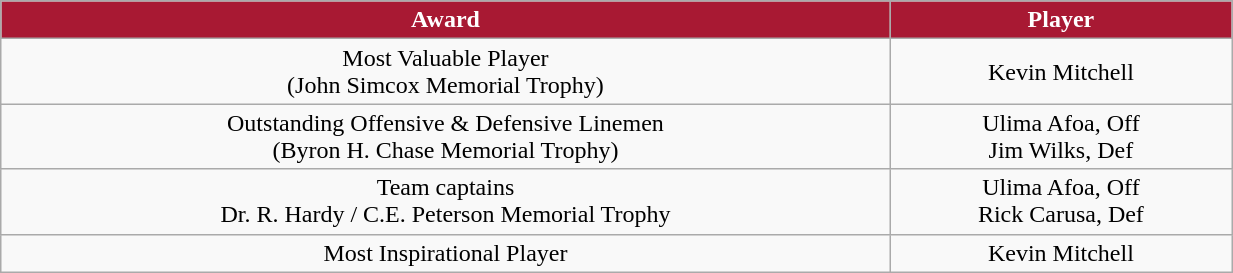<table class="wikitable" width="65%">
<tr>
<th style="background:#A81933;color:#FFFFFF;">Award</th>
<th style="background:#A81933;color:#FFFFFF;">Player</th>
</tr>
<tr align="center" bgcolor="">
<td>Most Valuable Player<br>(John Simcox Memorial Trophy)</td>
<td>Kevin Mitchell</td>
</tr>
<tr align="center" bgcolor="">
<td>Outstanding Offensive & Defensive Linemen<br>(Byron H. Chase Memorial Trophy)</td>
<td>Ulima Afoa, Off<br>Jim Wilks, Def</td>
</tr>
<tr align="center" bgcolor="">
<td>Team captains<br>Dr. R. Hardy / C.E. Peterson Memorial Trophy</td>
<td>Ulima Afoa, Off<br>Rick Carusa, Def</td>
</tr>
<tr align="center" bgcolor="">
<td>Most Inspirational Player</td>
<td>Kevin Mitchell</td>
</tr>
</table>
